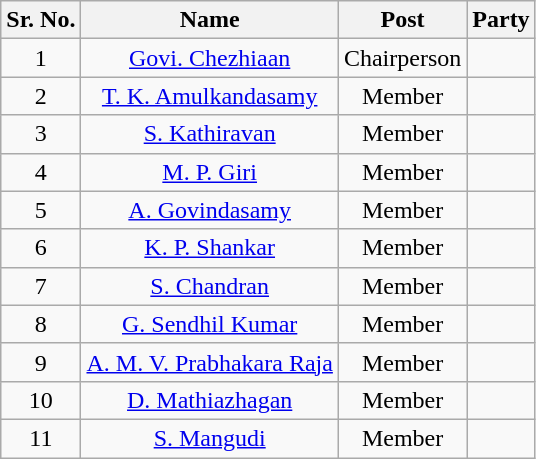<table class="wikitable sortable">
<tr>
<th>Sr. No.</th>
<th>Name</th>
<th>Post</th>
<th colspan="2">Party</th>
</tr>
<tr align="center">
<td>1</td>
<td><a href='#'>Govi. Chezhiaan</a></td>
<td>Chairperson</td>
<td></td>
</tr>
<tr align="center">
<td>2</td>
<td><a href='#'>T. K. Amulkandasamy</a></td>
<td>Member</td>
<td></td>
</tr>
<tr align="center">
<td>3</td>
<td><a href='#'>S. Kathiravan</a></td>
<td>Member</td>
<td></td>
</tr>
<tr align="center">
<td>4</td>
<td><a href='#'>M. P. Giri</a></td>
<td>Member</td>
<td></td>
</tr>
<tr align="center">
<td>5</td>
<td><a href='#'>A. Govindasamy</a></td>
<td>Member</td>
<td></td>
</tr>
<tr align="center">
<td>6</td>
<td><a href='#'>K. P. Shankar</a></td>
<td>Member</td>
<td></td>
</tr>
<tr align="center">
<td>7</td>
<td><a href='#'>S. Chandran</a></td>
<td>Member</td>
<td></td>
</tr>
<tr align="center">
<td>8</td>
<td><a href='#'>G. Sendhil Kumar</a></td>
<td>Member</td>
<td></td>
</tr>
<tr align="center">
<td>9</td>
<td><a href='#'>A. M. V. Prabhakara Raja</a></td>
<td>Member</td>
<td></td>
</tr>
<tr align="center">
<td>10</td>
<td><a href='#'>D. Mathiazhagan</a></td>
<td>Member</td>
<td></td>
</tr>
<tr align="center">
<td>11</td>
<td><a href='#'>S. Mangudi</a></td>
<td>Member</td>
<td></td>
</tr>
</table>
